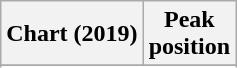<table class="wikitable sortable plainrowheaders" style="text-align:center">
<tr>
<th scope="col">Chart (2019)</th>
<th scope="col">Peak<br>position</th>
</tr>
<tr>
</tr>
<tr>
</tr>
<tr>
</tr>
<tr>
</tr>
<tr>
</tr>
<tr>
</tr>
</table>
